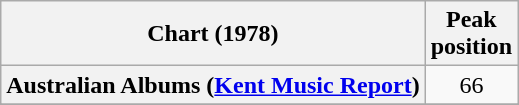<table class="wikitable sortable plainrowheaders" style="text-align:center">
<tr>
<th scope="col">Chart (1978)</th>
<th scope="col">Peak<br>position</th>
</tr>
<tr>
<th scope="row">Australian Albums (<a href='#'>Kent Music Report</a>)</th>
<td>66</td>
</tr>
<tr>
</tr>
<tr>
</tr>
</table>
